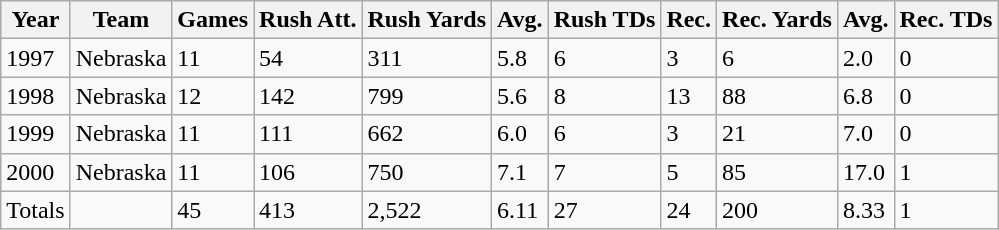<table class="wikitable">
<tr>
<th>Year</th>
<th>Team</th>
<th>Games</th>
<th>Rush Att.</th>
<th>Rush Yards</th>
<th>Avg.</th>
<th>Rush TDs</th>
<th>Rec.</th>
<th>Rec. Yards</th>
<th>Avg.</th>
<th>Rec. TDs</th>
</tr>
<tr>
<td>1997</td>
<td>Nebraska</td>
<td>11</td>
<td>54</td>
<td>311</td>
<td>5.8</td>
<td>6</td>
<td>3</td>
<td>6</td>
<td>2.0</td>
<td>0</td>
</tr>
<tr>
<td>1998</td>
<td>Nebraska</td>
<td>12</td>
<td>142</td>
<td>799</td>
<td>5.6</td>
<td>8</td>
<td>13</td>
<td>88</td>
<td>6.8</td>
<td>0</td>
</tr>
<tr>
<td>1999</td>
<td>Nebraska</td>
<td>11</td>
<td>111</td>
<td>662</td>
<td>6.0</td>
<td>6</td>
<td>3</td>
<td>21</td>
<td>7.0</td>
<td>0</td>
</tr>
<tr>
<td>2000</td>
<td>Nebraska</td>
<td>11</td>
<td>106</td>
<td>750</td>
<td>7.1</td>
<td>7</td>
<td>5</td>
<td>85</td>
<td>17.0</td>
<td>1</td>
</tr>
<tr>
<td>Totals</td>
<td></td>
<td>45</td>
<td>413</td>
<td>2,522</td>
<td>6.11</td>
<td>27</td>
<td>24</td>
<td>200</td>
<td>8.33</td>
<td>1</td>
</tr>
</table>
